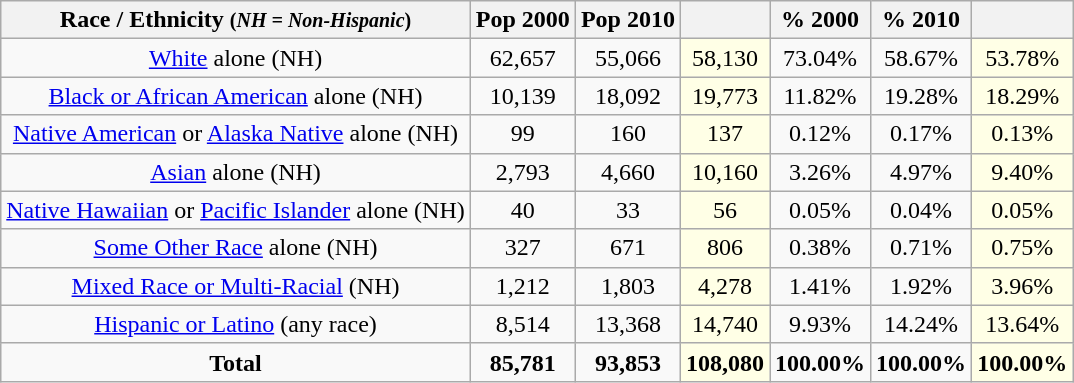<table class="wikitable" style="text-align:center;">
<tr>
<th>Race / Ethnicity <small>(<em>NH = Non-Hispanic</em>)</small></th>
<th>Pop 2000</th>
<th>Pop 2010</th>
<th></th>
<th>% 2000</th>
<th>% 2010</th>
<th></th>
</tr>
<tr>
<td><a href='#'>White</a> alone (NH)</td>
<td>62,657</td>
<td>55,066</td>
<td style="background: #ffffe6; ">58,130</td>
<td>73.04%</td>
<td>58.67%</td>
<td style="background: #ffffe6; ">53.78%</td>
</tr>
<tr>
<td><a href='#'>Black or African American</a> alone (NH)</td>
<td>10,139</td>
<td>18,092</td>
<td style="background: #ffffe6; ">19,773</td>
<td>11.82%</td>
<td>19.28%</td>
<td style="background: #ffffe6; ">18.29%</td>
</tr>
<tr>
<td><a href='#'>Native American</a> or <a href='#'>Alaska Native</a> alone (NH)</td>
<td>99</td>
<td>160</td>
<td style="background: #ffffe6; ">137</td>
<td>0.12%</td>
<td>0.17%</td>
<td style="background: #ffffe6; ">0.13%</td>
</tr>
<tr>
<td><a href='#'>Asian</a> alone (NH)</td>
<td>2,793</td>
<td>4,660</td>
<td style="background: #ffffe6; ">10,160</td>
<td>3.26%</td>
<td>4.97%</td>
<td style="background: #ffffe6; ">9.40%</td>
</tr>
<tr>
<td><a href='#'>Native Hawaiian</a> or <a href='#'>Pacific Islander</a> alone (NH)</td>
<td>40</td>
<td>33</td>
<td style="background: #ffffe6; ">56</td>
<td>0.05%</td>
<td>0.04%</td>
<td style="background: #ffffe6; ">0.05%</td>
</tr>
<tr>
<td><a href='#'>Some Other Race</a> alone (NH)</td>
<td>327</td>
<td>671</td>
<td style="background: #ffffe6; ">806</td>
<td>0.38%</td>
<td>0.71%</td>
<td style="background: #ffffe6; ">0.75%</td>
</tr>
<tr>
<td><a href='#'>Mixed Race or Multi-Racial</a> (NH)</td>
<td>1,212</td>
<td>1,803</td>
<td style="background: #ffffe6; ">4,278</td>
<td>1.41%</td>
<td>1.92%</td>
<td style="background: #ffffe6; ">3.96%</td>
</tr>
<tr>
<td><a href='#'>Hispanic or Latino</a> (any race)</td>
<td>8,514</td>
<td>13,368</td>
<td style="background: #ffffe6; ">14,740</td>
<td>9.93%</td>
<td>14.24%</td>
<td style="background: #ffffe6; ">13.64%</td>
</tr>
<tr>
<td><strong>Total</strong></td>
<td><strong>85,781</strong></td>
<td><strong>93,853</strong></td>
<td style="background: #ffffe6; "><strong>108,080</strong></td>
<td><strong>100.00%</strong></td>
<td><strong>100.00%</strong></td>
<td style="background: #ffffe6; "><strong>100.00%</strong></td>
</tr>
</table>
